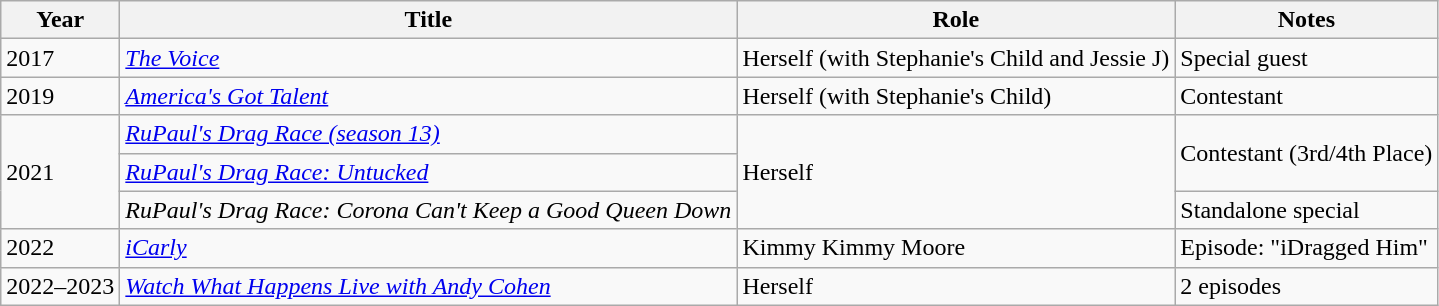<table class="wikitable plainrowheaders sortable">
<tr>
<th scope="col">Year</th>
<th scope="col">Title</th>
<th scope="col">Role</th>
<th scope="col">Notes</th>
</tr>
<tr>
<td>2017</td>
<td><em><a href='#'>The Voice</a></em></td>
<td>Herself (with Stephanie's Child and Jessie J)</td>
<td>Special guest</td>
</tr>
<tr>
<td>2019</td>
<td><em><a href='#'>America's Got Talent</a></em></td>
<td>Herself (with Stephanie's Child)</td>
<td>Contestant</td>
</tr>
<tr>
<td rowspan="3">2021</td>
<td><em><a href='#'>RuPaul's Drag Race (season 13)</a></em></td>
<td rowspan="3">Herself</td>
<td rowspan="2">Contestant (3rd/4th Place)</td>
</tr>
<tr>
<td><em><a href='#'>RuPaul's Drag Race: Untucked</a></em></td>
</tr>
<tr>
<td><em>RuPaul's Drag Race: Corona Can't Keep a Good Queen Down</em></td>
<td>Standalone special</td>
</tr>
<tr>
<td>2022</td>
<td><em><a href='#'>iCarly</a></em></td>
<td>Kimmy Kimmy Moore</td>
<td>Episode: "iDragged Him"</td>
</tr>
<tr>
<td>2022–2023</td>
<td><em><a href='#'>Watch What Happens Live with Andy Cohen</a></em></td>
<td>Herself</td>
<td>2 episodes</td>
</tr>
</table>
